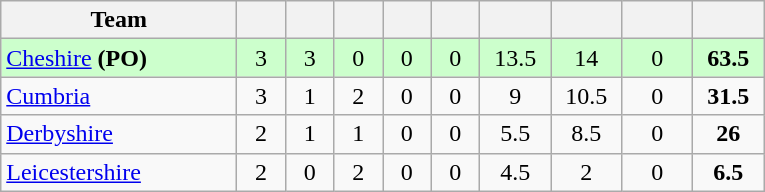<table class="wikitable" style="text-align:center">
<tr>
<th width="150">Team</th>
<th width="25"></th>
<th width="25"></th>
<th width="25"></th>
<th width="25"></th>
<th width="25"></th>
<th width="40"></th>
<th width="40"></th>
<th width="40"></th>
<th width="40"></th>
</tr>
<tr style="background:#cfc">
<td style="text-align:left"><a href='#'>Cheshire</a> <strong>(PO)</strong></td>
<td>3</td>
<td>3</td>
<td>0</td>
<td>0</td>
<td>0</td>
<td>13.5</td>
<td>14</td>
<td>0</td>
<td><strong>63.5</strong></td>
</tr>
<tr>
<td style="text-align:left"><a href='#'>Cumbria</a></td>
<td>3</td>
<td>1</td>
<td>2</td>
<td>0</td>
<td>0</td>
<td>9</td>
<td>10.5</td>
<td>0</td>
<td><strong>31.5</strong></td>
</tr>
<tr>
<td style="text-align:left"><a href='#'>Derbyshire</a></td>
<td>2</td>
<td>1</td>
<td>1</td>
<td>0</td>
<td>0</td>
<td>5.5</td>
<td>8.5</td>
<td>0</td>
<td><strong>26</strong></td>
</tr>
<tr>
<td style="text-align:left"><a href='#'>Leicestershire</a></td>
<td>2</td>
<td>0</td>
<td>2</td>
<td>0</td>
<td>0</td>
<td>4.5</td>
<td>2</td>
<td>0</td>
<td><strong>6.5</strong></td>
</tr>
</table>
